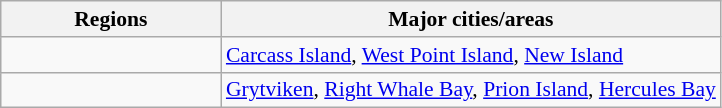<table class="wikitable" " style="font-size:90%">
<tr>
<th style="width:140px;">Regions</th>
<th>Major cities/areas</th>
</tr>
<tr>
<td></td>
<td><a href='#'>Carcass Island</a>, <a href='#'>West Point Island</a>, <a href='#'>New Island</a></td>
</tr>
<tr>
<td></td>
<td><a href='#'>Grytviken</a>, <a href='#'>Right Whale Bay</a>, <a href='#'>Prion Island</a>, <a href='#'>Hercules Bay</a></td>
</tr>
</table>
